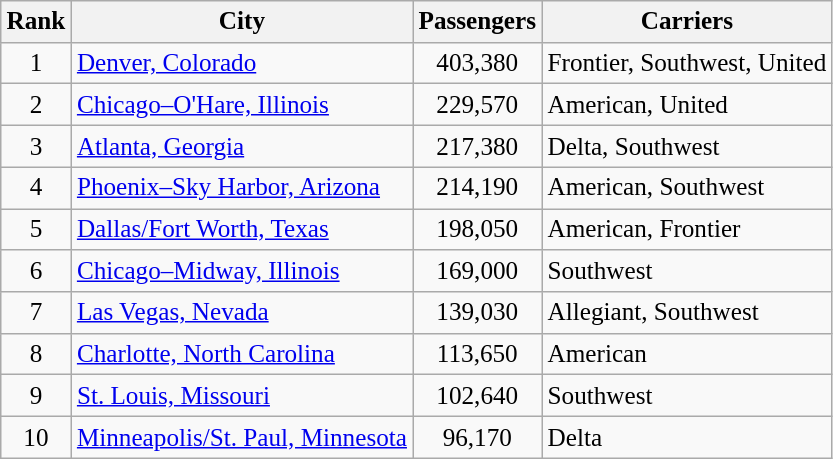<table class="wikitable sortable" style="font-size: 105%" width= align=>
<tr>
<th>Rank</th>
<th>City</th>
<th>Passengers</th>
<th>Carriers</th>
</tr>
<tr>
<td align=center>1</td>
<td> <a href='#'>Denver, Colorado</a></td>
<td align=center>403,380</td>
<td>Frontier, Southwest, United</td>
</tr>
<tr>
<td align=center>2</td>
<td> <a href='#'>Chicago–O'Hare, Illinois</a></td>
<td align=center>229,570</td>
<td>American, United</td>
</tr>
<tr>
<td align=center>3</td>
<td> <a href='#'>Atlanta, Georgia</a></td>
<td align=center>217,380</td>
<td>Delta, Southwest</td>
</tr>
<tr>
<td align=center>4</td>
<td> <a href='#'>Phoenix–Sky Harbor, Arizona</a></td>
<td align=center>214,190</td>
<td>American, Southwest</td>
</tr>
<tr>
<td align=center>5</td>
<td> <a href='#'>Dallas/Fort Worth, Texas</a></td>
<td align=center>198,050</td>
<td>American, Frontier</td>
</tr>
<tr>
<td align=center>6</td>
<td> <a href='#'>Chicago–Midway, Illinois</a></td>
<td align=center>169,000</td>
<td>Southwest</td>
</tr>
<tr>
<td align=center>7</td>
<td> <a href='#'>Las Vegas, Nevada</a></td>
<td align=center>139,030</td>
<td>Allegiant, Southwest</td>
</tr>
<tr>
<td align=center>8</td>
<td> <a href='#'>Charlotte, North Carolina</a></td>
<td align=center>113,650</td>
<td>American</td>
</tr>
<tr>
<td align=center>9</td>
<td> <a href='#'>St. Louis, Missouri</a></td>
<td align=center>102,640</td>
<td>Southwest</td>
</tr>
<tr>
<td align=center>10</td>
<td> <a href='#'>Minneapolis/St. Paul, Minnesota</a></td>
<td align=center>96,170</td>
<td>Delta</td>
</tr>
</table>
